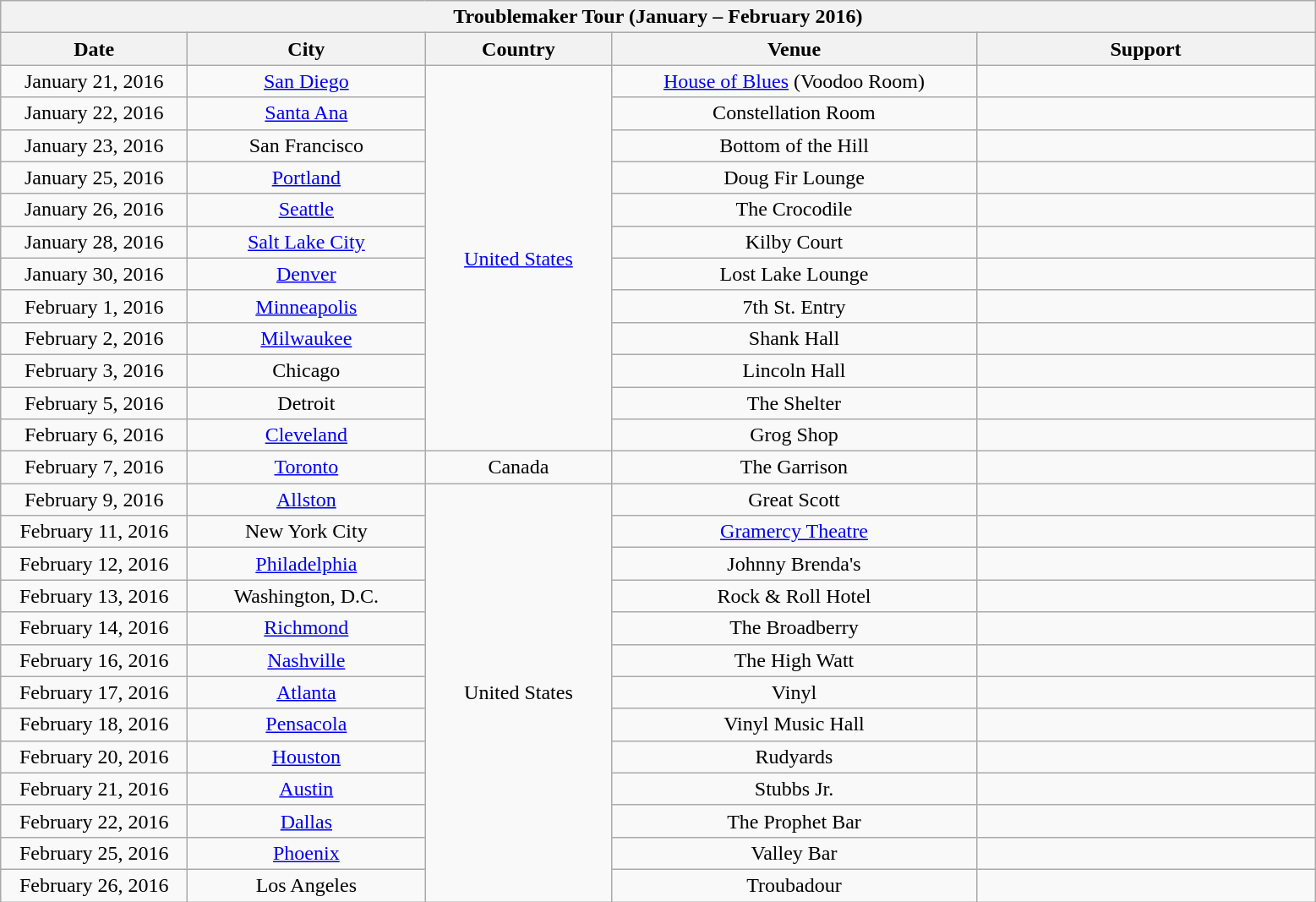<table class="wikitable" style="text-align:center;">
<tr>
<th colspan=5>Troublemaker Tour (January – February 2016)</th>
</tr>
<tr>
<th style="width:140px;">Date</th>
<th style="width:180px;">City</th>
<th style="width:140px;">Country</th>
<th style="width:280px;">Venue</th>
<th style="width:260px;">Support</th>
</tr>
<tr>
<td>January 21, 2016</td>
<td><a href='#'>San Diego</a></td>
<td rowspan="12"><a href='#'>United States</a></td>
<td><a href='#'>House of Blues</a> (Voodoo Room)</td>
<td></td>
</tr>
<tr>
<td>January 22, 2016</td>
<td><a href='#'>Santa Ana</a></td>
<td>Constellation Room</td>
<td></td>
</tr>
<tr>
<td>January 23, 2016</td>
<td>San Francisco</td>
<td>Bottom of the Hill</td>
<td></td>
</tr>
<tr>
<td>January 25, 2016</td>
<td><a href='#'>Portland</a></td>
<td>Doug Fir Lounge</td>
<td></td>
</tr>
<tr>
<td>January 26, 2016</td>
<td><a href='#'>Seattle</a></td>
<td>The Crocodile</td>
<td></td>
</tr>
<tr>
<td>January 28, 2016</td>
<td><a href='#'>Salt Lake City</a></td>
<td>Kilby Court</td>
<td></td>
</tr>
<tr>
<td>January 30, 2016</td>
<td><a href='#'>Denver</a></td>
<td>Lost Lake Lounge</td>
<td></td>
</tr>
<tr>
<td>February 1, 2016</td>
<td><a href='#'>Minneapolis</a></td>
<td>7th St. Entry</td>
<td></td>
</tr>
<tr>
<td>February 2, 2016</td>
<td><a href='#'>Milwaukee</a></td>
<td>Shank Hall</td>
<td></td>
</tr>
<tr>
<td>February 3, 2016</td>
<td>Chicago</td>
<td>Lincoln Hall</td>
<td></td>
</tr>
<tr>
<td>February 5, 2016</td>
<td>Detroit</td>
<td>The Shelter</td>
<td></td>
</tr>
<tr>
<td>February 6, 2016</td>
<td><a href='#'>Cleveland</a></td>
<td>Grog Shop</td>
<td></td>
</tr>
<tr>
<td>February 7, 2016</td>
<td><a href='#'>Toronto</a></td>
<td>Canada</td>
<td>The Garrison</td>
<td></td>
</tr>
<tr>
<td>February 9, 2016</td>
<td><a href='#'>Allston</a></td>
<td rowspan="13">United States</td>
<td>Great Scott</td>
<td></td>
</tr>
<tr>
<td>February 11, 2016</td>
<td>New York City</td>
<td><a href='#'>Gramercy Theatre</a></td>
<td></td>
</tr>
<tr>
<td>February 12, 2016</td>
<td><a href='#'>Philadelphia</a></td>
<td>Johnny Brenda's</td>
<td></td>
</tr>
<tr>
<td>February 13, 2016</td>
<td>Washington, D.C.</td>
<td>Rock & Roll Hotel</td>
<td></td>
</tr>
<tr>
<td>February 14, 2016</td>
<td><a href='#'>Richmond</a></td>
<td>The Broadberry</td>
<td></td>
</tr>
<tr>
<td>February 16, 2016</td>
<td><a href='#'>Nashville</a></td>
<td>The High Watt</td>
<td></td>
</tr>
<tr>
<td>February 17, 2016</td>
<td><a href='#'>Atlanta</a></td>
<td>Vinyl</td>
<td></td>
</tr>
<tr>
<td>February 18, 2016</td>
<td><a href='#'>Pensacola</a></td>
<td>Vinyl Music Hall</td>
<td></td>
</tr>
<tr>
<td>February 20, 2016</td>
<td><a href='#'>Houston</a></td>
<td>Rudyards</td>
<td></td>
</tr>
<tr>
<td>February 21, 2016</td>
<td><a href='#'>Austin</a></td>
<td>Stubbs Jr.</td>
<td></td>
</tr>
<tr>
<td>February 22, 2016</td>
<td><a href='#'>Dallas</a></td>
<td>The Prophet Bar</td>
<td></td>
</tr>
<tr>
<td>February 25, 2016</td>
<td><a href='#'>Phoenix</a></td>
<td>Valley Bar</td>
<td></td>
</tr>
<tr>
<td>February 26, 2016</td>
<td>Los Angeles</td>
<td>Troubadour</td>
<td></td>
</tr>
</table>
